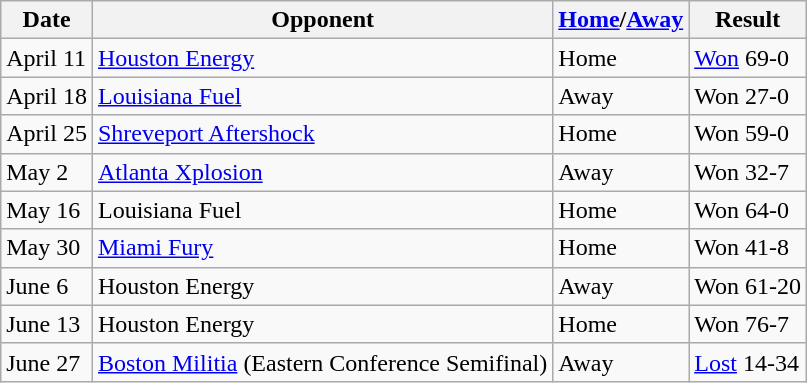<table class="wikitable">
<tr>
<th>Date</th>
<th>Opponent</th>
<th><a href='#'>Home</a>/<a href='#'>Away</a></th>
<th>Result</th>
</tr>
<tr>
<td>April 11</td>
<td><a href='#'>Houston Energy</a></td>
<td>Home</td>
<td><a href='#'>Won</a> 69-0</td>
</tr>
<tr>
<td>April 18</td>
<td><a href='#'>Louisiana Fuel</a></td>
<td>Away</td>
<td>Won 27-0</td>
</tr>
<tr>
<td>April 25</td>
<td><a href='#'>Shreveport Aftershock</a></td>
<td>Home</td>
<td>Won 59-0</td>
</tr>
<tr>
<td>May 2</td>
<td><a href='#'>Atlanta Xplosion</a></td>
<td>Away</td>
<td>Won 32-7</td>
</tr>
<tr>
<td>May 16</td>
<td>Louisiana Fuel</td>
<td>Home</td>
<td>Won 64-0</td>
</tr>
<tr>
<td>May 30</td>
<td><a href='#'>Miami Fury</a></td>
<td>Home</td>
<td>Won 41-8</td>
</tr>
<tr>
<td>June 6</td>
<td>Houston Energy</td>
<td>Away</td>
<td>Won 61-20</td>
</tr>
<tr>
<td>June 13</td>
<td>Houston Energy</td>
<td>Home</td>
<td>Won 76-7</td>
</tr>
<tr>
<td>June 27</td>
<td><a href='#'>Boston Militia</a> (Eastern Conference Semifinal)</td>
<td>Away</td>
<td><a href='#'>Lost</a> 14-34</td>
</tr>
</table>
